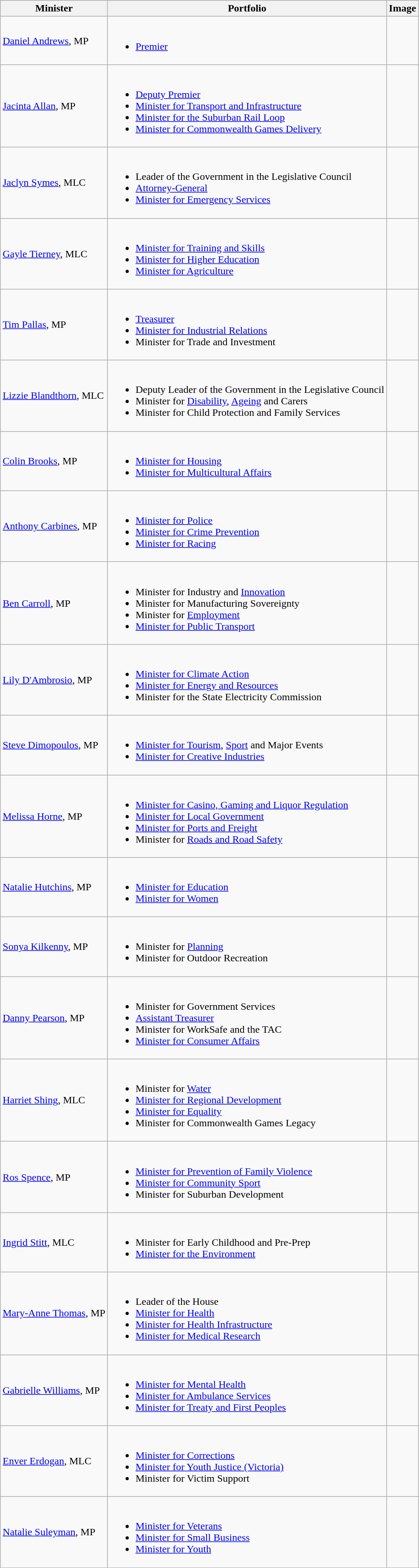<table class="wikitable">
<tr>
<th><strong>Minister</strong></th>
<th><strong>Portfolio</strong></th>
<th><strong>Image</strong></th>
</tr>
<tr>
<td><a href='#'>Daniel Andrews</a>, MP</td>
<td><br><ul><li><a href='#'>Premier</a></li></ul></td>
<td></td>
</tr>
<tr>
<td><a href='#'>Jacinta Allan</a>, MP</td>
<td><br><ul><li><a href='#'>Deputy Premier</a></li><li><a href='#'>Minister for Transport and Infrastructure</a></li><li><a href='#'>Minister for the Suburban Rail Loop</a></li><li><a href='#'>Minister for Commonwealth Games Delivery</a> </li></ul></td>
<td></td>
</tr>
<tr>
<td><a href='#'>Jaclyn Symes</a>, MLC</td>
<td><br><ul><li>Leader of the Government in the Legislative Council</li><li><a href='#'>Attorney-General</a></li><li><a href='#'>Minister for Emergency Services</a></li></ul></td>
<td></td>
</tr>
<tr>
<td><a href='#'>Gayle Tierney</a>, MLC</td>
<td><br><ul><li><a href='#'>Minister for Training and Skills</a></li><li><a href='#'>Minister for Higher Education</a></li><li><a href='#'>Minister for Agriculture</a></li></ul></td>
<td></td>
</tr>
<tr>
<td><a href='#'>Tim Pallas</a>, MP</td>
<td><br><ul><li><a href='#'>Treasurer</a></li><li><a href='#'>Minister for Industrial Relations</a></li><li>Minister for Trade and Investment</li></ul></td>
<td></td>
</tr>
<tr>
<td><a href='#'>Lizzie Blandthorn</a>, MLC</td>
<td><br><ul><li>Deputy Leader of the Government in the Legislative Council</li><li>Minister for <a href='#'>Disability</a>, <a href='#'>Ageing</a> and Carers</li><li>Minister for Child Protection and Family Services</li></ul></td>
<td></td>
</tr>
<tr>
<td><a href='#'>Colin Brooks</a>, MP</td>
<td><br><ul><li><a href='#'>Minister for Housing</a></li><li><a href='#'>Minister for Multicultural Affairs</a></li></ul></td>
<td></td>
</tr>
<tr>
<td><a href='#'>Anthony Carbines</a>, MP</td>
<td><br><ul><li><a href='#'>Minister for Police</a></li><li><a href='#'>Minister for Crime Prevention</a></li><li><a href='#'>Minister for Racing</a></li></ul></td>
<td></td>
</tr>
<tr>
<td><a href='#'>Ben Carroll</a>, MP</td>
<td><br><ul><li>Minister for Industry and <a href='#'>Innovation</a></li><li>Minister for Manufacturing Sovereignty</li><li>Minister for <a href='#'>Employment</a></li><li><a href='#'>Minister for Public Transport</a></li></ul></td>
<td></td>
</tr>
<tr>
<td><a href='#'>Lily D'Ambrosio</a>, MP</td>
<td><br><ul><li><a href='#'>Minister for Climate Action</a></li><li><a href='#'>Minister for Energy and Resources</a></li><li>Minister for the State Electricity Commission</li></ul></td>
<td></td>
</tr>
<tr>
<td><a href='#'>Steve Dimopoulos</a>, MP</td>
<td><br><ul><li><a href='#'>Minister for Tourism</a>, <a href='#'>Sport</a> and Major Events</li><li><a href='#'>Minister for Creative Industries</a></li></ul></td>
<td></td>
</tr>
<tr>
<td><a href='#'>Melissa Horne</a>, MP</td>
<td><br><ul><li><a href='#'>Minister for Casino, Gaming and Liquor Regulation</a></li><li><a href='#'>Minister for Local Government</a></li><li><a href='#'>Minister for Ports and Freight</a></li><li>Minister for <a href='#'>Roads and Road Safety</a></li></ul></td>
<td></td>
</tr>
<tr>
<td><a href='#'>Natalie Hutchins</a>, MP</td>
<td><br><ul><li><a href='#'>Minister for Education</a></li><li><a href='#'>Minister for Women</a></li></ul></td>
<td></td>
</tr>
<tr>
<td><a href='#'>Sonya Kilkenny</a>, MP</td>
<td><br><ul><li>Minister for <a href='#'>Planning</a></li><li>Minister for Outdoor Recreation</li></ul></td>
<td></td>
</tr>
<tr>
<td><a href='#'>Danny Pearson</a>, MP</td>
<td><br><ul><li>Minister for Government Services</li><li><a href='#'>Assistant Treasurer</a></li><li>Minister for WorkSafe and the TAC</li><li><a href='#'>Minister for Consumer Affairs</a></li></ul></td>
<td></td>
</tr>
<tr>
<td><a href='#'>Harriet Shing</a>, MLC</td>
<td><br><ul><li>Minister for <a href='#'>Water</a></li><li><a href='#'>Minister for Regional Development</a></li><li><a href='#'>Minister for Equality</a></li><li>Minister for Commonwealth Games Legacy </li></ul></td>
<td></td>
</tr>
<tr>
<td><a href='#'>Ros Spence</a>, MP</td>
<td><br><ul><li><a href='#'>Minister for Prevention of Family Violence</a></li><li><a href='#'>Minister for Community Sport</a></li><li>Minister for Suburban Development</li></ul></td>
<td></td>
</tr>
<tr>
<td><a href='#'>Ingrid Stitt</a>, MLC</td>
<td><br><ul><li>Minister for Early Childhood and Pre-Prep</li><li><a href='#'>Minister for the Environment</a></li></ul></td>
<td></td>
</tr>
<tr>
<td><a href='#'>Mary-Anne Thomas</a>, MP</td>
<td><br><ul><li>Leader of the House</li><li><a href='#'>Minister for Health</a></li><li><a href='#'>Minister for Health Infrastructure</a></li><li><a href='#'>Minister for Medical Research</a></li></ul></td>
<td></td>
</tr>
<tr>
<td><a href='#'>Gabrielle Williams</a>, MP</td>
<td><br><ul><li><a href='#'>Minister for Mental Health</a></li><li><a href='#'>Minister for Ambulance Services</a></li><li><a href='#'>Minister for Treaty and First Peoples</a></li></ul></td>
<td></td>
</tr>
<tr>
<td><a href='#'>Enver Erdogan</a>, MLC</td>
<td><br><ul><li><a href='#'>Minister for Corrections</a></li><li><a href='#'>Minister for Youth Justice (Victoria)</a></li><li>Minister for Victim Support</li></ul></td>
<td></td>
</tr>
<tr>
<td><a href='#'>Natalie Suleyman</a>, MP</td>
<td><br><ul><li><a href='#'>Minister for Veterans</a></li><li><a href='#'>Minister for Small Business</a></li><li><a href='#'>Minister for Youth</a></li></ul></td>
<td></td>
</tr>
</table>
